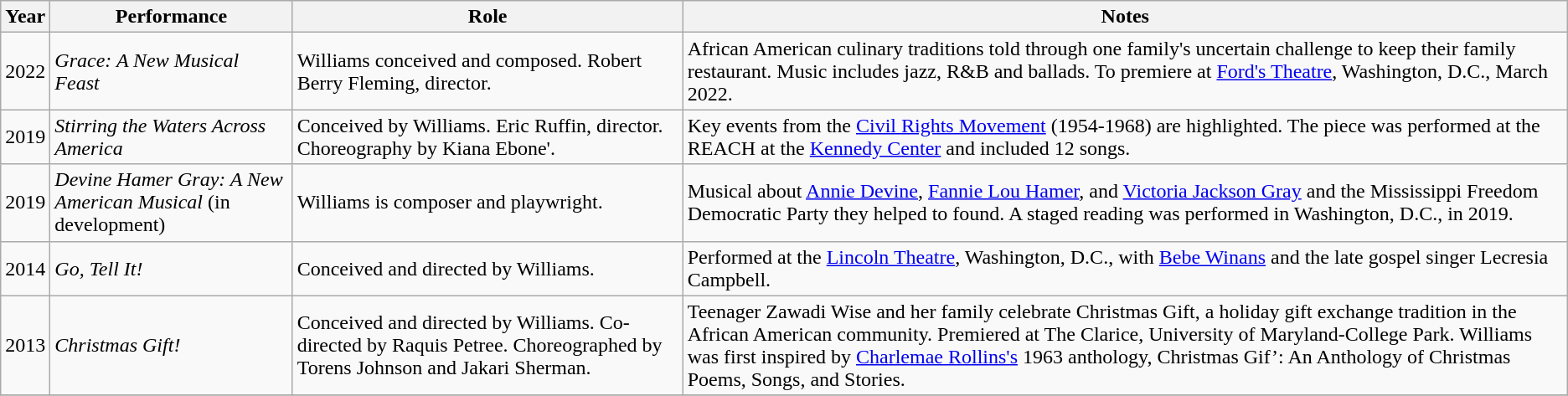<table class="wikitable sortable ">
<tr>
<th>Year</th>
<th>Performance</th>
<th class="unsortable">Role</th>
<th class="unsortable">Notes</th>
</tr>
<tr>
<td>2022</td>
<td><em>Grace: A New Musical Feast</em></td>
<td>Williams conceived and composed. Robert Berry Fleming, director.</td>
<td>African American culinary traditions told through one family's uncertain challenge to keep their family restaurant. Music includes jazz, R&B and ballads. To premiere at <a href='#'>Ford's Theatre</a>, Washington, D.C., March 2022.</td>
</tr>
<tr>
<td>2019</td>
<td><em>Stirring the Waters Across America</em></td>
<td>Conceived by Williams. Eric Ruffin, director. Choreography by Kiana Ebone'.</td>
<td>Key events from the <a href='#'>Civil Rights Movement</a> (1954-1968) are highlighted. The piece was performed at the REACH at the <a href='#'>Kennedy Center</a> and included 12 songs.</td>
</tr>
<tr>
<td>2019</td>
<td><em>Devine Hamer Gray: A New American Musical</em> (in development)</td>
<td>Williams is composer and playwright.</td>
<td>Musical about <a href='#'>Annie Devine</a>, <a href='#'>Fannie Lou Hamer</a>, and <a href='#'>Victoria Jackson Gray</a> and the Mississippi Freedom Democratic Party they helped to found. A staged reading was performed in Washington, D.C., in 2019.</td>
</tr>
<tr>
<td>2014</td>
<td><em>Go, Tell It!</em></td>
<td>Conceived and directed by Williams.</td>
<td>Performed at the <a href='#'>Lincoln Theatre</a>, Washington, D.C., with <a href='#'>Bebe Winans</a> and the late gospel singer Lecresia Campbell.</td>
</tr>
<tr>
<td>2013</td>
<td><em>Christmas Gift!</em></td>
<td>Conceived and directed by Williams. Co-directed by Raquis Petree. Choreographed by Torens Johnson and Jakari Sherman.</td>
<td>Teenager Zawadi Wise and her family celebrate Christmas Gift, a holiday gift exchange tradition in the African American community. Premiered at The Clarice, University of Maryland-College Park. Williams was first inspired by <a href='#'>Charlemae Rollins's</a> 1963 anthology, Christmas Gif’: An Anthology of Christmas Poems, Songs, and Stories.</td>
</tr>
<tr>
</tr>
</table>
